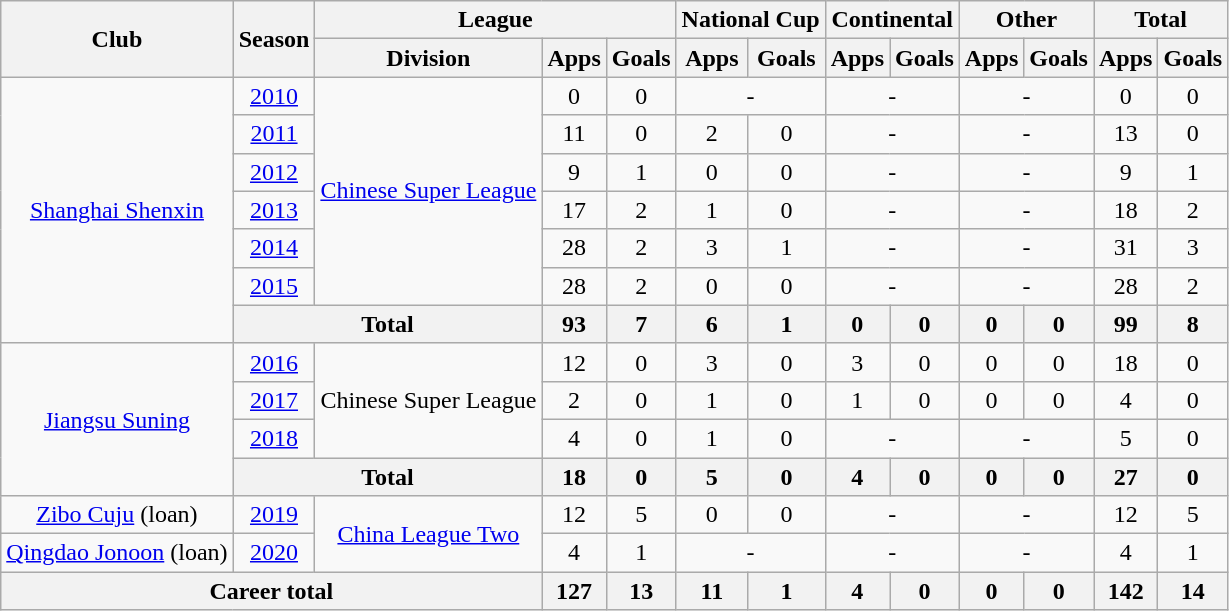<table class="wikitable" style="text-align: center">
<tr>
<th rowspan="2">Club</th>
<th rowspan="2">Season</th>
<th colspan="3">League</th>
<th colspan="2">National Cup</th>
<th colspan="2">Continental</th>
<th colspan="2">Other</th>
<th colspan="2">Total</th>
</tr>
<tr>
<th>Division</th>
<th>Apps</th>
<th>Goals</th>
<th>Apps</th>
<th>Goals</th>
<th>Apps</th>
<th>Goals</th>
<th>Apps</th>
<th>Goals</th>
<th>Apps</th>
<th>Goals</th>
</tr>
<tr>
<td rowspan="7"><a href='#'>Shanghai Shenxin</a></td>
<td><a href='#'>2010</a></td>
<td rowspan="6"><a href='#'>Chinese Super League</a></td>
<td>0</td>
<td>0</td>
<td colspan="2">-</td>
<td colspan="2">-</td>
<td colspan="2">-</td>
<td>0</td>
<td>0</td>
</tr>
<tr>
<td><a href='#'>2011</a></td>
<td>11</td>
<td>0</td>
<td>2</td>
<td>0</td>
<td colspan="2">-</td>
<td colspan="2">-</td>
<td>13</td>
<td>0</td>
</tr>
<tr>
<td><a href='#'>2012</a></td>
<td>9</td>
<td>1</td>
<td>0</td>
<td>0</td>
<td colspan="2">-</td>
<td colspan="2">-</td>
<td>9</td>
<td>1</td>
</tr>
<tr>
<td><a href='#'>2013</a></td>
<td>17</td>
<td>2</td>
<td>1</td>
<td>0</td>
<td colspan="2">-</td>
<td colspan="2">-</td>
<td>18</td>
<td>2</td>
</tr>
<tr>
<td><a href='#'>2014</a></td>
<td>28</td>
<td>2</td>
<td>3</td>
<td>1</td>
<td colspan="2">-</td>
<td colspan="2">-</td>
<td>31</td>
<td>3</td>
</tr>
<tr>
<td><a href='#'>2015</a></td>
<td>28</td>
<td>2</td>
<td>0</td>
<td>0</td>
<td colspan="2">-</td>
<td colspan="2">-</td>
<td>28</td>
<td>2</td>
</tr>
<tr>
<th colspan="2"><strong>Total</strong></th>
<th>93</th>
<th>7</th>
<th>6</th>
<th>1</th>
<th>0</th>
<th>0</th>
<th>0</th>
<th>0</th>
<th>99</th>
<th>8</th>
</tr>
<tr>
<td rowspan=4><a href='#'>Jiangsu Suning</a></td>
<td><a href='#'>2016</a></td>
<td rowspan=3>Chinese Super League</td>
<td>12</td>
<td>0</td>
<td>3</td>
<td>0</td>
<td>3</td>
<td>0</td>
<td>0</td>
<td>0</td>
<td>18</td>
<td>0</td>
</tr>
<tr>
<td><a href='#'>2017</a></td>
<td>2</td>
<td>0</td>
<td>1</td>
<td>0</td>
<td>1</td>
<td>0</td>
<td>0</td>
<td>0</td>
<td>4</td>
<td>0</td>
</tr>
<tr>
<td><a href='#'>2018</a></td>
<td>4</td>
<td>0</td>
<td>1</td>
<td>0</td>
<td colspan="2">-</td>
<td colspan="2">-</td>
<td>5</td>
<td>0</td>
</tr>
<tr>
<th colspan="2"><strong>Total</strong></th>
<th>18</th>
<th>0</th>
<th>5</th>
<th>0</th>
<th>4</th>
<th>0</th>
<th>0</th>
<th>0</th>
<th>27</th>
<th>0</th>
</tr>
<tr>
<td><a href='#'>Zibo Cuju</a> (loan)</td>
<td><a href='#'>2019</a></td>
<td rowspan=2><a href='#'>China League Two</a></td>
<td>12</td>
<td>5</td>
<td>0</td>
<td>0</td>
<td colspan="2">-</td>
<td colspan="2">-</td>
<td>12</td>
<td>5</td>
</tr>
<tr>
<td><a href='#'>Qingdao Jonoon</a> (loan)</td>
<td><a href='#'>2020</a></td>
<td>4</td>
<td>1</td>
<td colspan="2">-</td>
<td colspan="2">-</td>
<td colspan="2">-</td>
<td>4</td>
<td>1</td>
</tr>
<tr>
<th colspan=3>Career total</th>
<th>127</th>
<th>13</th>
<th>11</th>
<th>1</th>
<th>4</th>
<th>0</th>
<th>0</th>
<th>0</th>
<th>142</th>
<th>14</th>
</tr>
</table>
